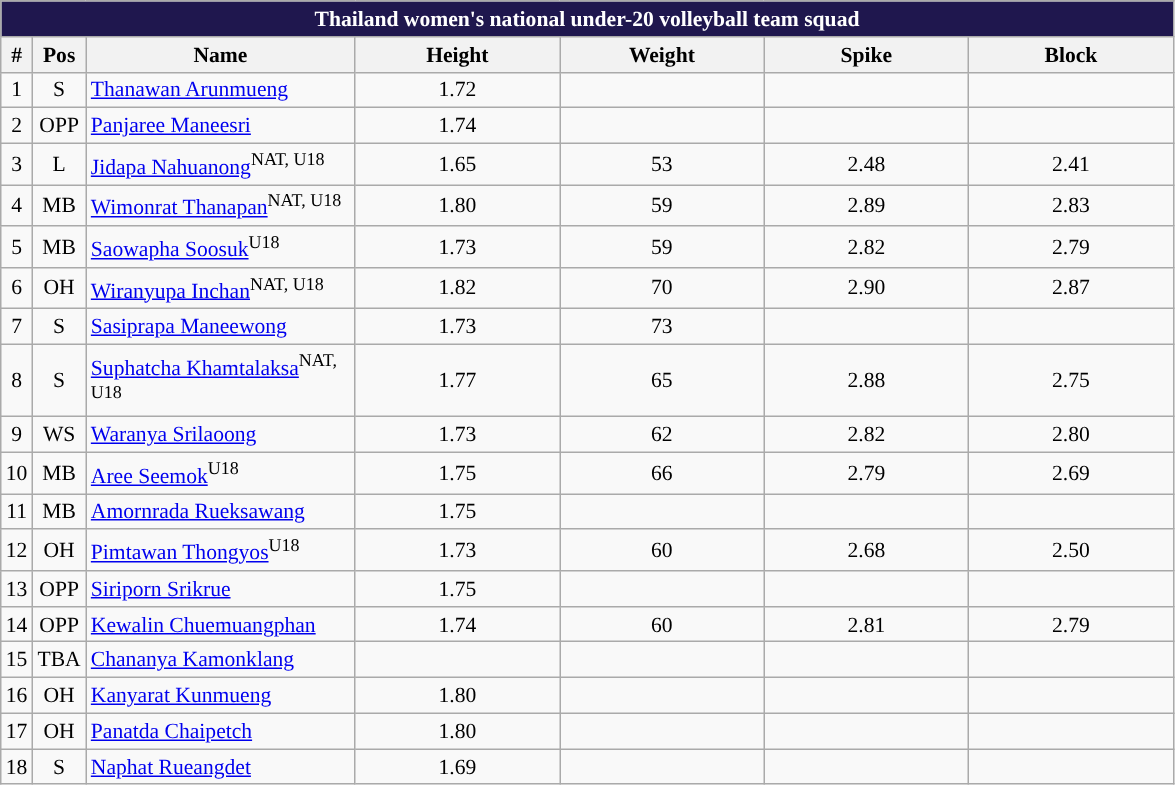<table class="wikitable sortable" style="font-size:90%; text-align:left;">
<tr>
<th colspan=7 style="background:#1F174E; color:#FFFFFF;">Thailand women's national under-20 volleyball team squad</th>
</tr>
<tr>
<th>#</th>
<th>Pos</th>
<th style="width:12em">Name</th>
<th style="width:9em">Height</th>
<th style="width:9em">Weight</th>
<th style="width:9em">Spike</th>
<th style="width:9em">Block</th>
</tr>
<tr>
<td align=center>1</td>
<td align=center>S</td>
<td><a href='#'>Thanawan Arunmueng</a></td>
<td align=center>1.72</td>
<td></td>
<td></td>
<td></td>
</tr>
<tr>
<td align=center>2</td>
<td align=center>OPP</td>
<td><a href='#'>Panjaree Maneesri</a></td>
<td align=center>1.74</td>
<td></td>
<td></td>
<td></td>
</tr>
<tr>
<td align=center>3</td>
<td align=center>L</td>
<td><a href='#'>Jidapa Nahuanong</a><sup>NAT, U18</sup></td>
<td align=center>1.65</td>
<td align=center>53</td>
<td align=center>2.48</td>
<td align=center>2.41</td>
</tr>
<tr>
<td align=center>4</td>
<td align=center>MB</td>
<td><a href='#'>Wimonrat Thanapan</a><sup>NAT, U18</sup></td>
<td align=center>1.80</td>
<td align=center>59</td>
<td align=center>2.89</td>
<td align=center>2.83</td>
</tr>
<tr>
<td align=center>5</td>
<td align=center>MB</td>
<td><a href='#'>Saowapha Soosuk</a><sup>U18</sup></td>
<td align=center>1.73</td>
<td align=center>59</td>
<td align=center>2.82</td>
<td align=center>2.79</td>
</tr>
<tr>
<td align=center>6</td>
<td align=center>OH</td>
<td><a href='#'>Wiranyupa Inchan</a><sup>NAT, U18</sup></td>
<td align=center>1.82</td>
<td align=center>70</td>
<td align=center>2.90</td>
<td align=center>2.87</td>
</tr>
<tr>
<td align=center>7</td>
<td align=center>S</td>
<td><a href='#'>Sasiprapa Maneewong</a></td>
<td align=center>1.73</td>
<td align=center>73</td>
<td></td>
<td></td>
</tr>
<tr>
<td align=center>8</td>
<td align=center>S</td>
<td><a href='#'>Suphatcha Khamtalaksa</a><sup>NAT, U18</sup></td>
<td align=center>1.77</td>
<td align=center>65</td>
<td align=center>2.88</td>
<td align=center>2.75</td>
</tr>
<tr>
<td align=center>9</td>
<td align=center>WS</td>
<td><a href='#'>Waranya Srilaoong</a></td>
<td align=center>1.73</td>
<td align=center>62</td>
<td align=center>2.82</td>
<td align=center>2.80</td>
</tr>
<tr>
<td align=center>10</td>
<td align=center>MB</td>
<td><a href='#'>Aree Seemok</a><sup>U18</sup></td>
<td align=center>1.75</td>
<td align=center>66</td>
<td align=center>2.79</td>
<td align=center>2.69</td>
</tr>
<tr>
<td align=center>11</td>
<td align=center>MB</td>
<td><a href='#'>Amornrada Rueksawang</a></td>
<td align=center>1.75</td>
<td></td>
<td></td>
<td></td>
</tr>
<tr>
<td align=center>12</td>
<td align=center>OH</td>
<td><a href='#'>Pimtawan Thongyos</a><sup>U18</sup></td>
<td align=center>1.73</td>
<td align=center>60</td>
<td align=center>2.68</td>
<td align=center>2.50</td>
</tr>
<tr>
<td align=center>13</td>
<td align=center>OPP</td>
<td><a href='#'>Siriporn Srikrue</a></td>
<td align=center>1.75</td>
<td></td>
<td></td>
<td></td>
</tr>
<tr>
<td align=center>14</td>
<td align=center>OPP</td>
<td><a href='#'>Kewalin Chuemuangphan</a></td>
<td align=center>1.74</td>
<td align=center>60</td>
<td align=center>2.81</td>
<td align=center>2.79</td>
</tr>
<tr>
<td align=center>15</td>
<td align=center>TBA</td>
<td><a href='#'>Chananya Kamonklang</a></td>
<td></td>
<td></td>
<td></td>
<td></td>
</tr>
<tr>
<td align=center>16</td>
<td align=center>OH</td>
<td><a href='#'>Kanyarat Kunmueng</a></td>
<td align=center>1.80</td>
<td></td>
<td></td>
<td></td>
</tr>
<tr>
<td align=center>17</td>
<td align=center>OH</td>
<td><a href='#'>Panatda Chaipetch</a></td>
<td align=center>1.80</td>
<td></td>
<td></td>
<td></td>
</tr>
<tr>
<td align=center>18</td>
<td align=center>S</td>
<td><a href='#'>Naphat Rueangdet</a></td>
<td align=center>1.69</td>
<td></td>
<td></td>
<td></td>
</tr>
</table>
